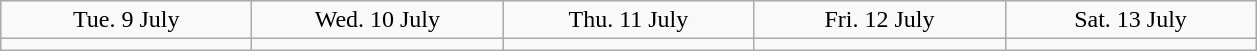<table class=wikitable style="text-align:center">
<tr>
<td style="width:10em;">Tue. 9 July</td>
<td style="width:10em;">Wed. 10 July</td>
<td style="width:10em;">Thu. 11 July</td>
<td style="width:10em;">Fri. 12 July</td>
<td style="width:10em;">Sat. 13 July</td>
</tr>
<tr>
<td style=vertical-align:top;></td>
<td style=vertical-align:top;></td>
<td style=vertical-align:top;></td>
<td style=vertical-align:top;></td>
<td style=vertical-align:top;></td>
</tr>
</table>
